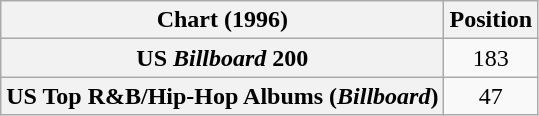<table class="wikitable sortable plainrowheaders" style="text-align:center">
<tr>
<th scope="col">Chart (1996)</th>
<th scope="col">Position</th>
</tr>
<tr>
<th scope="row">US <em>Billboard</em> 200</th>
<td>183</td>
</tr>
<tr>
<th scope="row">US Top R&B/Hip-Hop Albums (<em>Billboard</em>)</th>
<td>47</td>
</tr>
</table>
